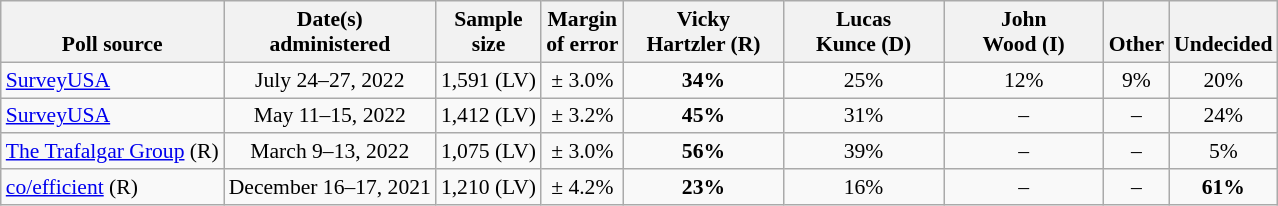<table class="wikitable" style="font-size:90%;text-align:center;">
<tr valign=bottom>
<th>Poll source</th>
<th>Date(s)<br>administered</th>
<th>Sample<br>size</th>
<th>Margin<br>of error</th>
<th style="width:100px;">Vicky<br>Hartzler (R)</th>
<th style="width:100px;">Lucas<br>Kunce (D)</th>
<th style="width:100px;">John<br>Wood (I)</th>
<th>Other</th>
<th>Undecided</th>
</tr>
<tr>
<td style="text-align:left;"><a href='#'>SurveyUSA</a></td>
<td>July 24–27, 2022</td>
<td>1,591 (LV)</td>
<td>± 3.0%</td>
<td><strong>34%</strong></td>
<td>25%</td>
<td>12%</td>
<td>9%</td>
<td>20%</td>
</tr>
<tr>
<td style="text-align:left;"><a href='#'>SurveyUSA</a></td>
<td>May 11–15, 2022</td>
<td>1,412 (LV)</td>
<td>± 3.2%</td>
<td><strong>45%</strong></td>
<td>31%</td>
<td>–</td>
<td>–</td>
<td>24%</td>
</tr>
<tr>
<td style="text-align:left;"><a href='#'>The Trafalgar Group</a> (R)</td>
<td>March 9–13, 2022</td>
<td>1,075 (LV)</td>
<td>± 3.0%</td>
<td><strong>56%</strong></td>
<td>39%</td>
<td>–</td>
<td>–</td>
<td>5%</td>
</tr>
<tr>
<td style="text-align:left;"><a href='#'>co/efficient</a> (R)</td>
<td>December 16–17, 2021</td>
<td>1,210 (LV)</td>
<td>± 4.2%</td>
<td><strong>23%</strong></td>
<td>16%</td>
<td>–</td>
<td>–</td>
<td><strong>61%</strong></td>
</tr>
</table>
